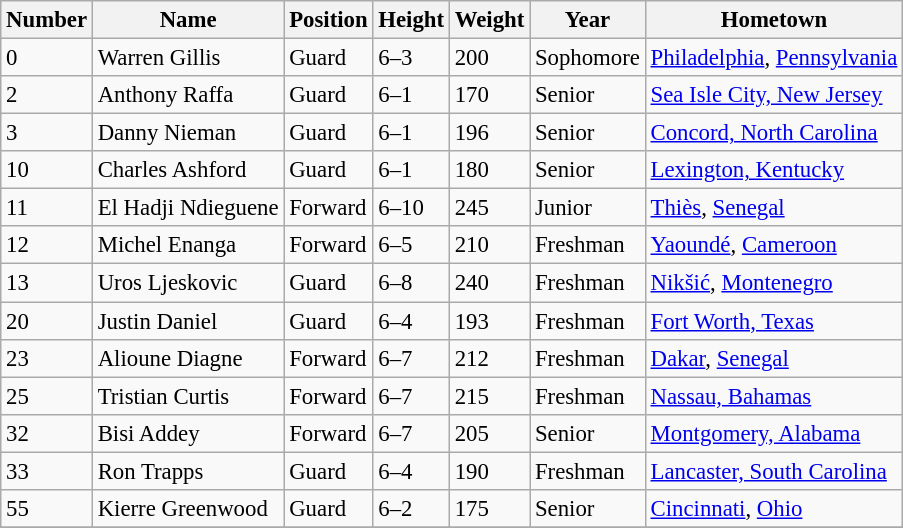<table class="wikitable" style="font-size: 95%;">
<tr>
<th>Number</th>
<th>Name</th>
<th>Position</th>
<th>Height</th>
<th>Weight</th>
<th>Year</th>
<th>Hometown</th>
</tr>
<tr>
<td>0</td>
<td>Warren Gillis</td>
<td>Guard</td>
<td>6–3</td>
<td>200</td>
<td>Sophomore</td>
<td><a href='#'>Philadelphia</a>, <a href='#'>Pennsylvania</a></td>
</tr>
<tr>
<td>2</td>
<td>Anthony Raffa</td>
<td>Guard</td>
<td>6–1</td>
<td>170</td>
<td>Senior</td>
<td><a href='#'>Sea Isle City, New Jersey</a></td>
</tr>
<tr>
<td>3</td>
<td>Danny Nieman</td>
<td>Guard</td>
<td>6–1</td>
<td>196</td>
<td>Senior</td>
<td><a href='#'>Concord, North Carolina</a></td>
</tr>
<tr>
<td>10</td>
<td>Charles Ashford</td>
<td>Guard</td>
<td>6–1</td>
<td>180</td>
<td>Senior</td>
<td><a href='#'>Lexington, Kentucky</a></td>
</tr>
<tr>
<td>11</td>
<td>El Hadji Ndieguene</td>
<td>Forward</td>
<td>6–10</td>
<td>245</td>
<td>Junior</td>
<td><a href='#'>Thiès</a>, <a href='#'>Senegal</a></td>
</tr>
<tr>
<td>12</td>
<td>Michel Enanga</td>
<td>Forward</td>
<td>6–5</td>
<td>210</td>
<td>Freshman</td>
<td><a href='#'>Yaoundé</a>, <a href='#'>Cameroon</a></td>
</tr>
<tr>
<td>13</td>
<td>Uros Ljeskovic</td>
<td>Guard</td>
<td>6–8</td>
<td>240</td>
<td>Freshman</td>
<td><a href='#'>Nikšić</a>, <a href='#'>Montenegro</a></td>
</tr>
<tr>
<td>20</td>
<td>Justin Daniel</td>
<td>Guard</td>
<td>6–4</td>
<td>193</td>
<td>Freshman</td>
<td><a href='#'>Fort Worth, Texas</a></td>
</tr>
<tr>
<td>23</td>
<td>Alioune Diagne</td>
<td>Forward</td>
<td>6–7</td>
<td>212</td>
<td>Freshman</td>
<td><a href='#'>Dakar</a>, <a href='#'>Senegal</a></td>
</tr>
<tr>
<td>25</td>
<td>Tristian Curtis</td>
<td>Forward</td>
<td>6–7</td>
<td>215</td>
<td>Freshman</td>
<td><a href='#'>Nassau, Bahamas</a></td>
</tr>
<tr>
<td>32</td>
<td>Bisi Addey</td>
<td>Forward</td>
<td>6–7</td>
<td>205</td>
<td>Senior</td>
<td><a href='#'>Montgomery, Alabama</a></td>
</tr>
<tr>
<td>33</td>
<td>Ron Trapps</td>
<td>Guard</td>
<td>6–4</td>
<td>190</td>
<td>Freshman</td>
<td><a href='#'>Lancaster, South Carolina</a></td>
</tr>
<tr>
<td>55</td>
<td>Kierre Greenwood</td>
<td>Guard</td>
<td>6–2</td>
<td>175</td>
<td>Senior</td>
<td><a href='#'>Cincinnati</a>, <a href='#'>Ohio</a></td>
</tr>
<tr>
</tr>
</table>
